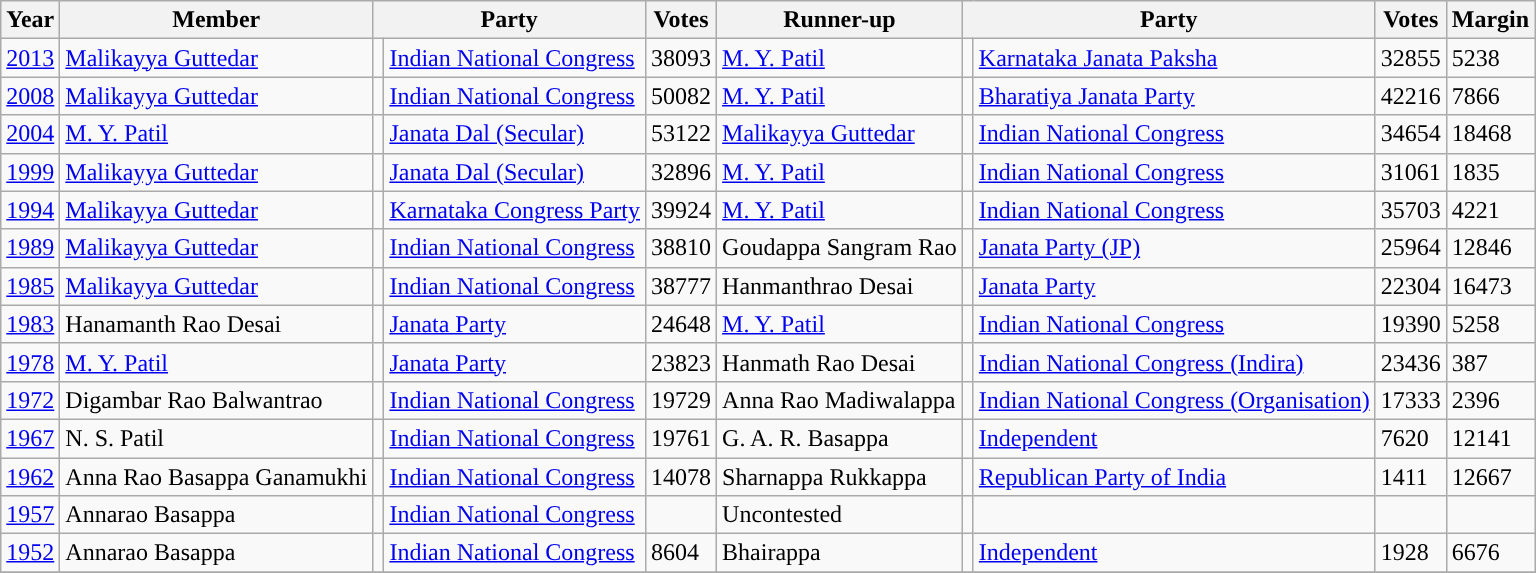<table class="wikitable sortable">
<tr>
<th>Year</th>
<th>Member</th>
<th colspan="2">Party</th>
<th>Votes</th>
<th>Runner-up</th>
<th colspan="2">Party</th>
<th>Votes</th>
<th>Margin</th>
</tr>
<tr>
<td><a href='#'>2013</a></td>
<td><a href='#'>Malikayya Guttedar</a></td>
<td style="background-color: "></td>
<td><a href='#'>Indian National Congress</a></td>
<td>38093</td>
<td><a href='#'>M. Y. Patil</a></td>
<td style="background-color: "></td>
<td><a href='#'>Karnataka Janata Paksha</a></td>
<td>32855</td>
<td>5238</td>
</tr>
<tr>
<td><a href='#'>2008</a></td>
<td><a href='#'>Malikayya Guttedar</a></td>
<td style="background-color: "></td>
<td><a href='#'>Indian National Congress</a></td>
<td>50082</td>
<td><a href='#'>M. Y. Patil</a></td>
<td style="background-color: "></td>
<td><a href='#'>Bharatiya Janata Party</a></td>
<td>42216</td>
<td>7866</td>
</tr>
<tr>
<td><a href='#'>2004</a></td>
<td><a href='#'>M. Y. Patil</a></td>
<td style="background-color: "></td>
<td><a href='#'>Janata Dal (Secular)</a></td>
<td>53122</td>
<td><a href='#'>Malikayya Guttedar</a></td>
<td style="background-color: "></td>
<td><a href='#'>Indian National Congress</a></td>
<td>34654</td>
<td>18468</td>
</tr>
<tr>
<td><a href='#'>1999</a></td>
<td><a href='#'>Malikayya Guttedar</a></td>
<td style="background-color: "></td>
<td><a href='#'>Janata Dal (Secular)</a></td>
<td>32896</td>
<td><a href='#'>M. Y. Patil</a></td>
<td style="background-color: "></td>
<td><a href='#'>Indian National Congress</a></td>
<td>31061</td>
<td>1835</td>
</tr>
<tr>
<td><a href='#'>1994</a></td>
<td><a href='#'>Malikayya Guttedar</a></td>
<td style="background-color: "></td>
<td><a href='#'>Karnataka Congress Party</a></td>
<td>39924</td>
<td><a href='#'>M. Y. Patil</a></td>
<td style="background-color: "></td>
<td><a href='#'>Indian National Congress</a></td>
<td>35703</td>
<td>4221</td>
</tr>
<tr>
<td><a href='#'>1989</a></td>
<td><a href='#'>Malikayya Guttedar</a></td>
<td style="background-color: "></td>
<td><a href='#'>Indian National Congress</a></td>
<td>38810</td>
<td>Goudappa  Sangram Rao</td>
<td style="background-color: "></td>
<td><a href='#'>Janata Party (JP)</a></td>
<td>25964</td>
<td>12846</td>
</tr>
<tr>
<td><a href='#'>1985</a></td>
<td><a href='#'>Malikayya Guttedar</a></td>
<td style="background-color: "></td>
<td><a href='#'>Indian National Congress</a></td>
<td>38777</td>
<td>Hanmanthrao  Desai</td>
<td style="background-color: "></td>
<td><a href='#'>Janata Party</a></td>
<td>22304</td>
<td>16473</td>
</tr>
<tr>
<td><a href='#'>1983</a></td>
<td>Hanamanth Rao Desai</td>
<td style="background-color: "></td>
<td><a href='#'>Janata Party</a></td>
<td>24648</td>
<td><a href='#'>M. Y. Patil</a></td>
<td style="background-color: "></td>
<td><a href='#'>Indian National Congress</a></td>
<td>19390</td>
<td>5258</td>
</tr>
<tr>
<td><a href='#'>1978</a></td>
<td><a href='#'>M. Y. Patil</a></td>
<td style="background-color: "></td>
<td><a href='#'>Janata Party</a></td>
<td>23823</td>
<td>Hanmath  Rao Desai</td>
<td style="background-color: "></td>
<td><a href='#'>Indian National Congress (Indira)</a></td>
<td>23436</td>
<td>387</td>
</tr>
<tr>
<td><a href='#'>1972</a></td>
<td>Digambar Rao Balwantrao</td>
<td style="background-color: "></td>
<td><a href='#'>Indian National Congress</a></td>
<td>19729</td>
<td>Anna Rao Madiwalappa</td>
<td style="background-color: "></td>
<td><a href='#'>Indian National Congress (Organisation)</a></td>
<td>17333</td>
<td>2396</td>
</tr>
<tr>
<td><a href='#'>1967</a></td>
<td>N. S. Patil</td>
<td style="background-color: "></td>
<td><a href='#'>Indian National Congress</a></td>
<td>19761</td>
<td>G. A. R. Basappa</td>
<td style="background-color: "></td>
<td><a href='#'>Independent</a></td>
<td>7620</td>
<td>12141</td>
</tr>
<tr>
<td><a href='#'>1962</a></td>
<td>Anna Rao Basappa Ganamukhi</td>
<td style="background-color: "></td>
<td><a href='#'>Indian National Congress</a></td>
<td>14078</td>
<td>Sharnappa  Rukkappa</td>
<td style="background-color: "></td>
<td><a href='#'>Republican Party of India</a></td>
<td>1411</td>
<td>12667</td>
</tr>
<tr>
<td><a href='#'>1957</a></td>
<td>Annarao  Basappa</td>
<td style="background-color: "></td>
<td><a href='#'>Indian National Congress</a></td>
<td></td>
<td>Uncontested</td>
<td></td>
<td></td>
<td></td>
<td></td>
</tr>
<tr>
<td><a href='#'>1952</a></td>
<td>Annarao  Basappa</td>
<td style="background-color: "></td>
<td><a href='#'>Indian National Congress</a></td>
<td>8604</td>
<td>Bhairappa</td>
<td style="background-color: "></td>
<td><a href='#'>Independent</a></td>
<td>1928</td>
<td>6676</td>
</tr>
<tr>
</tr>
</table>
